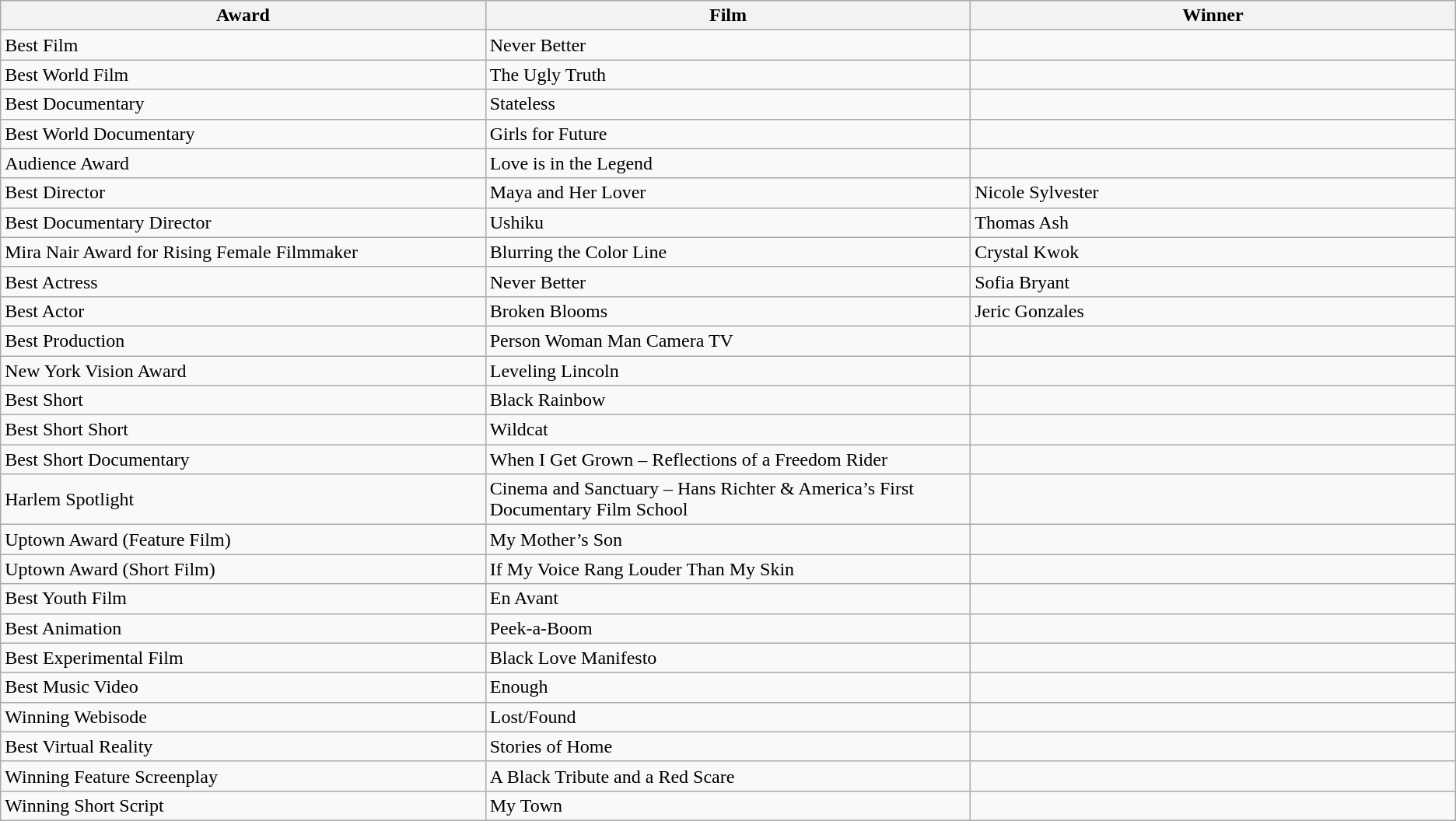<table class="wikitable">
<tr>
<th width=33%>Award</th>
<th width=33%>Film</th>
<th width=33%>Winner</th>
</tr>
<tr>
<td>Best Film</td>
<td>Never Better</td>
<td></td>
</tr>
<tr>
<td>Best World Film</td>
<td>The Ugly Truth</td>
<td></td>
</tr>
<tr>
<td>Best Documentary</td>
<td>Stateless</td>
<td></td>
</tr>
<tr>
<td>Best World Documentary</td>
<td>Girls for Future</td>
<td></td>
</tr>
<tr>
<td>Audience Award</td>
<td>Love is in the Legend</td>
<td></td>
</tr>
<tr>
<td>Best Director</td>
<td>Maya and Her Lover</td>
<td>Nicole Sylvester</td>
</tr>
<tr>
<td>Best Documentary Director</td>
<td>Ushiku</td>
<td>Thomas Ash</td>
</tr>
<tr>
<td>Mira Nair Award for Rising Female Filmmaker</td>
<td>Blurring the Color Line</td>
<td>Crystal Kwok</td>
</tr>
<tr>
<td>Best Actress</td>
<td>Never Better</td>
<td>Sofia Bryant</td>
</tr>
<tr>
<td>Best Actor</td>
<td>Broken Blooms</td>
<td>Jeric Gonzales</td>
</tr>
<tr>
<td>Best Production</td>
<td>Person Woman Man Camera TV</td>
<td></td>
</tr>
<tr>
<td>New York Vision Award</td>
<td>Leveling Lincoln</td>
<td></td>
</tr>
<tr>
<td>Best Short</td>
<td>Black Rainbow</td>
<td></td>
</tr>
<tr>
<td>Best Short Short</td>
<td>Wildcat</td>
<td></td>
</tr>
<tr>
<td>Best Short Documentary</td>
<td>When I Get Grown – Reflections of a Freedom Rider</td>
<td></td>
</tr>
<tr>
<td>Harlem Spotlight</td>
<td>Cinema and Sanctuary – Hans Richter & America’s First Documentary Film School</td>
<td></td>
</tr>
<tr>
<td>Uptown Award (Feature Film)</td>
<td>My Mother’s Son</td>
<td></td>
</tr>
<tr>
<td>Uptown Award (Short Film)</td>
<td>If My Voice Rang Louder Than My Skin</td>
<td></td>
</tr>
<tr>
<td>Best Youth Film</td>
<td>En Avant</td>
<td></td>
</tr>
<tr>
<td>Best Animation</td>
<td>Peek-a-Boom</td>
<td></td>
</tr>
<tr>
<td>Best Experimental Film</td>
<td>Black Love Manifesto</td>
<td></td>
</tr>
<tr>
<td>Best Music Video</td>
<td>Enough</td>
<td></td>
</tr>
<tr>
<td>Winning Webisode</td>
<td>Lost/Found</td>
<td></td>
</tr>
<tr>
<td>Best Virtual Reality</td>
<td>Stories of Home</td>
<td></td>
</tr>
<tr>
<td>Winning Feature Screenplay</td>
<td>A Black Tribute and a Red Scare</td>
<td></td>
</tr>
<tr>
<td>Winning Short Script</td>
<td>My Town</td>
<td></td>
</tr>
</table>
